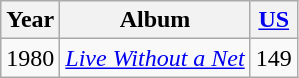<table class="wikitable">
<tr>
<th>Year</th>
<th>Album</th>
<th><a href='#'>US</a></th>
</tr>
<tr>
<td>1980</td>
<td><em><a href='#'>Live Without a Net</a></em></td>
<td>149</td>
</tr>
</table>
